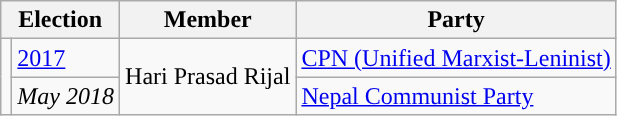<table class="wikitable">
<tr>
<th colspan="2">Election</th>
<th>Member</th>
<th>Party</th>
</tr>
<tr>
<td rowspan="2" style="background-color:"></td>
<td><a href='#'>2017</a></td>
<td rowspan="2">Hari Prasad Rijal</td>
<td><a href='#'>CPN (Unified Marxist-Leninist)</a></td>
</tr>
<tr>
<td><em>May 2018</em></td>
<td><a href='#'>Nepal Communist Party</a></td>
</tr>
</table>
